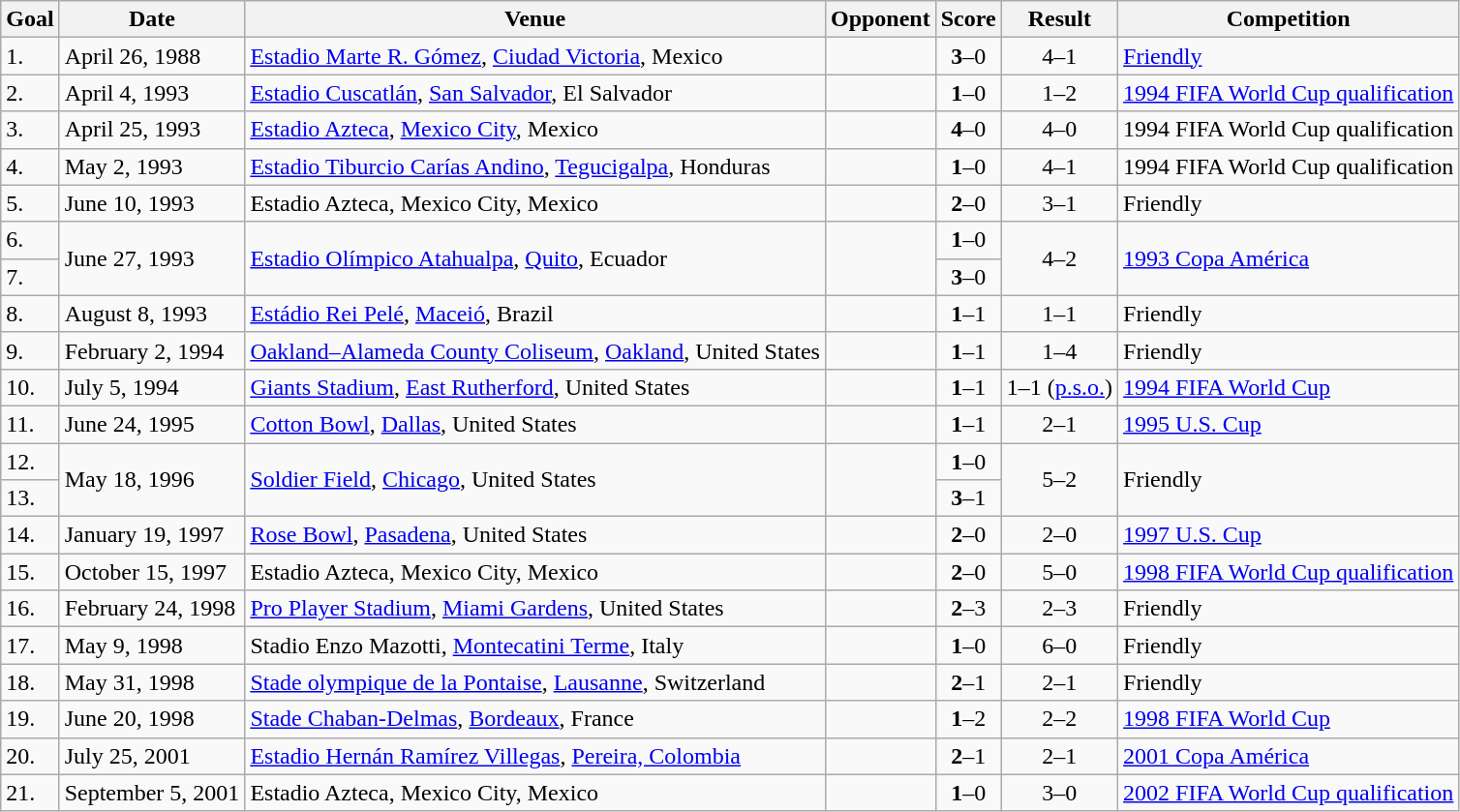<table class="wikitable collapsible" style=font-size:100%>
<tr>
<th>Goal</th>
<th>Date</th>
<th>Venue</th>
<th>Opponent</th>
<th>Score</th>
<th>Result</th>
<th>Competition</th>
</tr>
<tr>
<td>1.</td>
<td>April 26, 1988</td>
<td><a href='#'>Estadio Marte R. Gómez</a>, <a href='#'>Ciudad Victoria</a>, Mexico</td>
<td></td>
<td align=center><strong>3</strong>–0</td>
<td align=center>4–1</td>
<td><a href='#'>Friendly</a></td>
</tr>
<tr>
<td>2.</td>
<td>April 4, 1993</td>
<td><a href='#'>Estadio Cuscatlán</a>, <a href='#'>San Salvador</a>, El Salvador</td>
<td></td>
<td align=center><strong>1</strong>–0</td>
<td align=center>1–2</td>
<td><a href='#'>1994 FIFA World Cup qualification</a></td>
</tr>
<tr>
<td>3.</td>
<td>April 25, 1993</td>
<td><a href='#'>Estadio Azteca</a>, <a href='#'>Mexico City</a>, Mexico</td>
<td></td>
<td align=center><strong>4</strong>–0</td>
<td align=center>4–0</td>
<td>1994 FIFA World Cup qualification</td>
</tr>
<tr>
<td>4.</td>
<td>May 2, 1993</td>
<td><a href='#'>Estadio Tiburcio Carías Andino</a>, <a href='#'>Tegucigalpa</a>, Honduras</td>
<td></td>
<td align=center><strong>1</strong>–0</td>
<td align=center>4–1</td>
<td>1994 FIFA World Cup qualification</td>
</tr>
<tr>
<td>5.</td>
<td>June 10, 1993</td>
<td>Estadio Azteca, Mexico City, Mexico</td>
<td></td>
<td align=center><strong>2</strong>–0</td>
<td align=center>3–1</td>
<td>Friendly</td>
</tr>
<tr>
<td>6.</td>
<td rowspan="2">June 27, 1993</td>
<td rowspan="2"><a href='#'>Estadio Olímpico Atahualpa</a>, <a href='#'>Quito</a>, Ecuador</td>
<td rowspan="2"></td>
<td align=center><strong>1</strong>–0</td>
<td rowspan="2" align=center>4–2</td>
<td rowspan="2"><a href='#'>1993 Copa América</a></td>
</tr>
<tr>
<td>7.</td>
<td align=center><strong>3</strong>–0</td>
</tr>
<tr>
<td>8.</td>
<td>August 8, 1993</td>
<td><a href='#'>Estádio Rei Pelé</a>, <a href='#'>Maceió</a>, Brazil</td>
<td></td>
<td align=center><strong>1</strong>–1</td>
<td align=center>1–1</td>
<td>Friendly</td>
</tr>
<tr>
<td>9.</td>
<td>February 2, 1994</td>
<td><a href='#'>Oakland–Alameda County Coliseum</a>, <a href='#'>Oakland</a>, United States</td>
<td></td>
<td align=center><strong>1</strong>–1</td>
<td align=center>1–4</td>
<td>Friendly</td>
</tr>
<tr>
<td>10.</td>
<td>July 5, 1994</td>
<td><a href='#'>Giants Stadium</a>, <a href='#'>East Rutherford</a>, United States</td>
<td></td>
<td align=center><strong>1</strong>–1</td>
<td align=center>1–1 (<a href='#'>p.s.o.</a>)</td>
<td><a href='#'>1994 FIFA World Cup</a></td>
</tr>
<tr>
<td>11.</td>
<td>June 24, 1995</td>
<td><a href='#'>Cotton Bowl</a>, <a href='#'>Dallas</a>, United States</td>
<td></td>
<td align=center><strong>1</strong>–1</td>
<td align=center>2–1</td>
<td><a href='#'>1995 U.S. Cup</a></td>
</tr>
<tr>
<td>12.</td>
<td rowspan="2">May 18, 1996</td>
<td rowspan="2"><a href='#'>Soldier Field</a>, <a href='#'>Chicago</a>, United States</td>
<td rowspan="2"></td>
<td align=center><strong>1</strong>–0</td>
<td rowspan="2" align=center>5–2</td>
<td rowspan="2">Friendly</td>
</tr>
<tr>
<td>13.</td>
<td align=center><strong>3</strong>–1</td>
</tr>
<tr>
<td>14.</td>
<td>January 19, 1997</td>
<td><a href='#'>Rose Bowl</a>, <a href='#'>Pasadena</a>, United States</td>
<td></td>
<td align=center><strong>2</strong>–0</td>
<td align=center>2–0</td>
<td><a href='#'>1997 U.S. Cup</a></td>
</tr>
<tr>
<td>15.</td>
<td>October 15, 1997</td>
<td>Estadio Azteca, Mexico City, Mexico</td>
<td></td>
<td align=center><strong>2</strong>–0</td>
<td align=center>5–0</td>
<td><a href='#'>1998 FIFA World Cup qualification</a></td>
</tr>
<tr>
<td>16.</td>
<td>February 24, 1998</td>
<td><a href='#'>Pro Player Stadium</a>, <a href='#'>Miami Gardens</a>, United States</td>
<td></td>
<td align=center><strong>2</strong>–3</td>
<td align=center>2–3</td>
<td>Friendly</td>
</tr>
<tr>
<td>17.</td>
<td>May 9, 1998</td>
<td>Stadio Enzo Mazotti, <a href='#'>Montecatini Terme</a>, Italy</td>
<td></td>
<td align=center><strong>1</strong>–0</td>
<td align=center>6–0</td>
<td>Friendly</td>
</tr>
<tr>
<td>18.</td>
<td>May 31, 1998</td>
<td><a href='#'>Stade olympique de la Pontaise</a>, <a href='#'>Lausanne</a>, Switzerland</td>
<td></td>
<td align=center><strong>2</strong>–1</td>
<td align=center>2–1</td>
<td>Friendly</td>
</tr>
<tr>
<td>19.</td>
<td>June 20, 1998</td>
<td><a href='#'>Stade Chaban-Delmas</a>, <a href='#'>Bordeaux</a>, France</td>
<td></td>
<td align=center><strong>1</strong>–2</td>
<td align=center>2–2</td>
<td><a href='#'>1998 FIFA World Cup</a></td>
</tr>
<tr>
<td>20.</td>
<td>July 25, 2001</td>
<td><a href='#'>Estadio Hernán Ramírez Villegas</a>, <a href='#'>Pereira, Colombia</a></td>
<td></td>
<td align=center><strong>2</strong>–1</td>
<td align=center>2–1</td>
<td><a href='#'>2001 Copa América</a></td>
</tr>
<tr>
<td>21.</td>
<td>September 5, 2001</td>
<td>Estadio Azteca, Mexico City, Mexico</td>
<td></td>
<td align=center><strong>1</strong>–0</td>
<td align=center>3–0</td>
<td><a href='#'>2002 FIFA World Cup qualification</a></td>
</tr>
</table>
